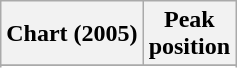<table class="wikitable sortable plainrowheaders" style="text-align:center">
<tr>
<th scope="col">Chart (2005)</th>
<th scope="col">Peak<br> position</th>
</tr>
<tr>
</tr>
<tr>
</tr>
<tr>
</tr>
<tr>
</tr>
<tr>
</tr>
<tr>
</tr>
<tr>
</tr>
<tr>
</tr>
<tr>
</tr>
<tr>
</tr>
<tr>
</tr>
</table>
